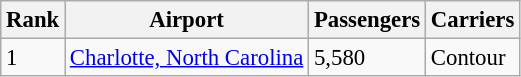<table class="wikitable sortable" style="font-size: 95%" width= align=>
<tr>
<th>Rank</th>
<th>Airport</th>
<th>Passengers</th>
<th>Carriers</th>
</tr>
<tr>
<td>1</td>
<td><a href='#'>Charlotte, North Carolina</a></td>
<td>5,580</td>
<td>Contour</td>
</tr>
</table>
